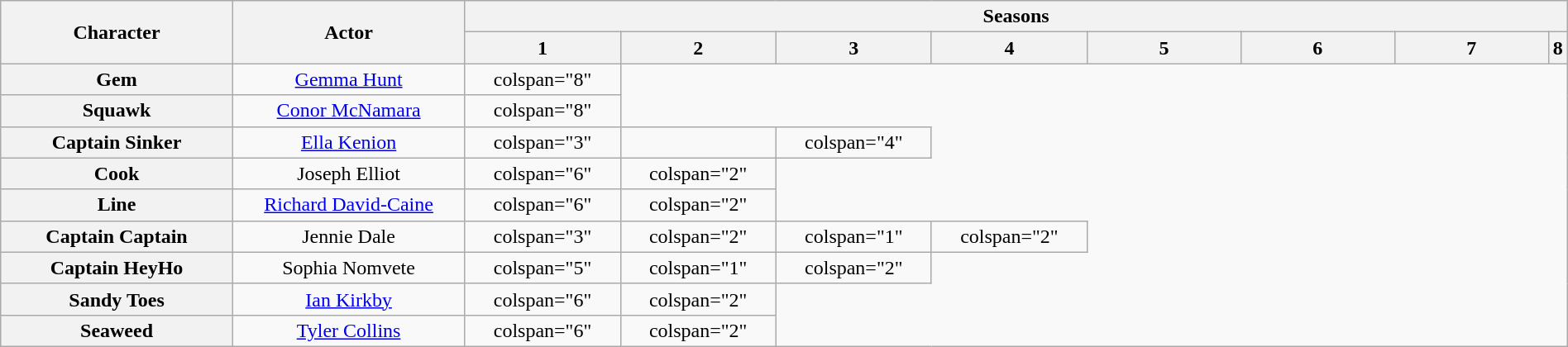<table class="wikitable plainrowheaders" style="width: 100%; text-align: center">
<tr>
<th scope="col" rowspan="2" style="width: 15%">Character</th>
<th scope="col" rowspan="2" style="width: 15%">Actor</th>
<th scope="col" colspan="8" style="width: 70%">Seasons</th>
</tr>
<tr>
<th scope="col" style="width: 10%">1</th>
<th scope="col" style="width: 10%">2</th>
<th scope="col" style="width: 10%">3</th>
<th scope="col" style="width: 10%">4</th>
<th scope="col" style="width: 10%">5</th>
<th scope="col" style="width: 10%">6</th>
<th scope="col" style="width: 10%">7</th>
<th scope="col" style="width: 10%">8</th>
</tr>
<tr>
<th scope="row" style="text-align: center">Gem</th>
<td><a href='#'>Gemma Hunt</a></td>
<td>colspan="8" </td>
</tr>
<tr>
<th scope="row" style="text-align: center">Squawk</th>
<td><a href='#'>Conor McNamara</a></td>
<td>colspan="8" </td>
</tr>
<tr>
<th scope="row" style="text-align: center">Captain Sinker</th>
<td><a href='#'>Ella Kenion</a></td>
<td>colspan="3" </td>
<td></td>
<td>colspan="4" </td>
</tr>
<tr>
<th scope="row" style="text-align: center">Cook</th>
<td>Joseph Elliot</td>
<td>colspan="6" </td>
<td>colspan="2" </td>
</tr>
<tr>
<th scope="row" style="text-align: center">Line</th>
<td><a href='#'>Richard David-Caine</a></td>
<td>colspan="6" </td>
<td>colspan="2" </td>
</tr>
<tr>
<th scope="row" style="text-align: center">Captain Captain</th>
<td>Jennie Dale</td>
<td>colspan="3" </td>
<td>colspan="2" </td>
<td>colspan="1" </td>
<td>colspan="2" </td>
</tr>
<tr>
<th scope="row" style="text-align: center">Captain HeyHo</th>
<td>Sophia Nomvete</td>
<td>colspan="5" </td>
<td>colspan="1" </td>
<td>colspan="2" </td>
</tr>
<tr>
<th scope="row" style="text-align: center">Sandy Toes</th>
<td><a href='#'>Ian Kirkby</a></td>
<td>colspan="6" </td>
<td>colspan="2" </td>
</tr>
<tr>
<th scope="row" style="text-align: center">Seaweed</th>
<td><a href='#'>Tyler Collins</a></td>
<td>colspan="6" </td>
<td>colspan="2" </td>
</tr>
</table>
